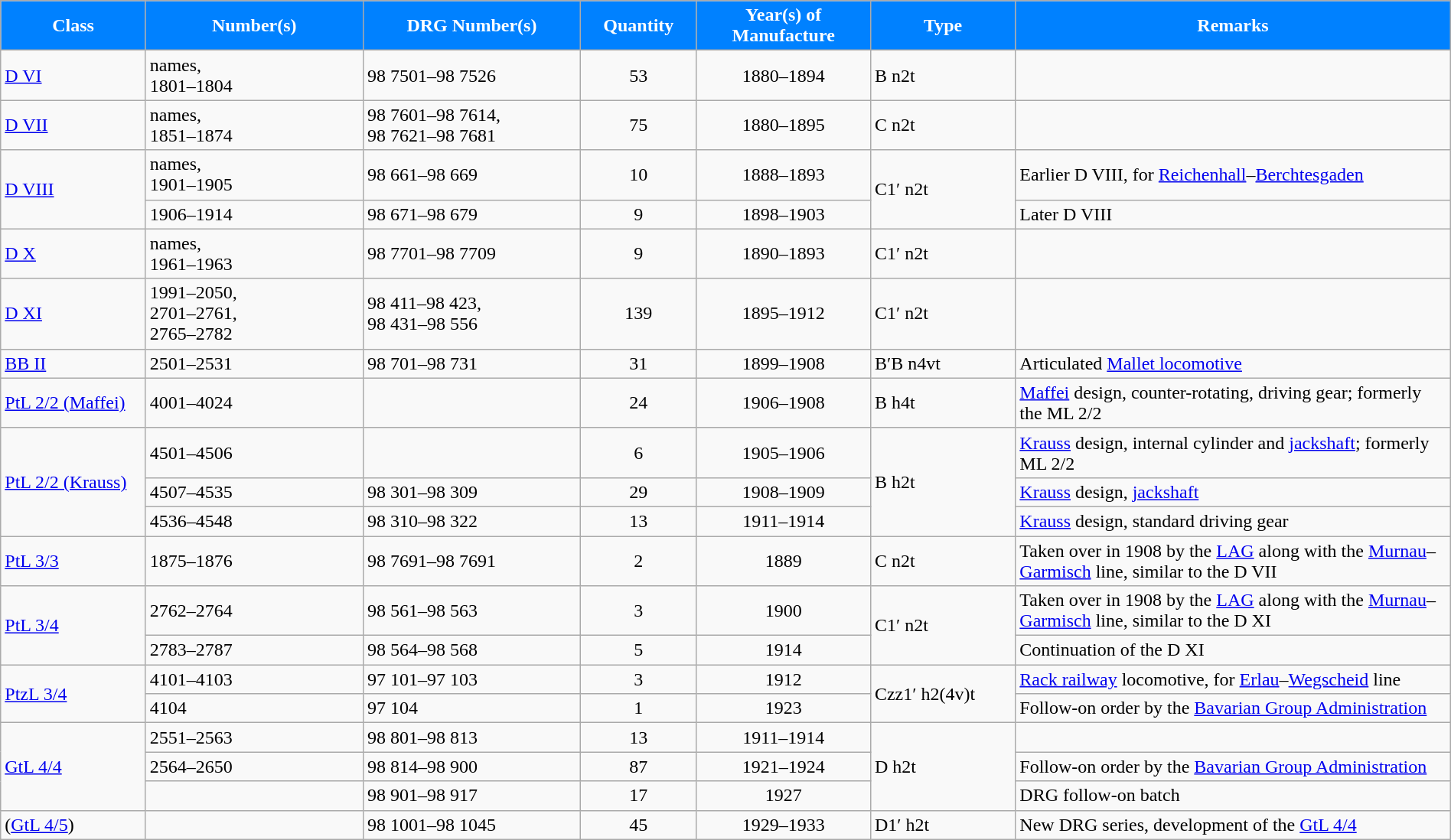<table class="wikitable" style="width:100%;">
<tr>
<th style="color:#fff; background:#0081ff; width:10%;">Class</th>
<th style="color:#fff; background:#0081ff; width:15%;">Number(s)</th>
<th style="color:#fff; background:#0081ff; width:15%;">DRG Number(s)</th>
<th style="color:#fff; background:#0081ff; width:8%;">Quantity</th>
<th style="color:#fff; background:#0081ff; width:12%;">Year(s) of Manufacture</th>
<th style="color:#fff; background:#0081ff; width:10%;">Type</th>
<th style="color:#fff; background:#0081ff; width:30%;">Remarks</th>
</tr>
<tr>
<td><a href='#'>D VI</a></td>
<td>names, <br>1801–1804</td>
<td>98 7501–98 7526</td>
<td style="text-align:center;">53</td>
<td style="text-align:center;">1880–1894</td>
<td>B n2t</td>
<td></td>
</tr>
<tr>
<td><a href='#'>D VII</a></td>
<td>names, <br>1851–1874</td>
<td>98 7601–98 7614, <br>98 7621–98 7681</td>
<td style="text-align:center;">75</td>
<td style="text-align:center;">1880–1895</td>
<td>C n2t</td>
<td></td>
</tr>
<tr>
<td rowspan="2"><a href='#'>D VIII</a></td>
<td>names, <br>1901–1905</td>
<td>98 661–98 669</td>
<td style="text-align:center;">10</td>
<td style="text-align:center;">1888–1893</td>
<td rowspan="2">C1′ n2t</td>
<td>Earlier D VIII, for <a href='#'>Reichenhall</a>–<a href='#'>Berchtesgaden</a></td>
</tr>
<tr>
<td>1906–1914</td>
<td>98 671–98 679</td>
<td style="text-align:center;">9</td>
<td style="text-align:center;">1898–1903</td>
<td>Later D VIII</td>
</tr>
<tr>
<td><a href='#'>D X</a></td>
<td>names, <br>1961–1963</td>
<td>98 7701–98 7709</td>
<td style="text-align:center;">9</td>
<td style="text-align:center;">1890–1893</td>
<td>C1′ n2t</td>
<td></td>
</tr>
<tr>
<td><a href='#'>D XI</a></td>
<td>1991–2050, <br>2701–2761, <br>2765–2782</td>
<td>98 411–98 423, <br>98 431–98 556</td>
<td style="text-align:center;">139</td>
<td style="text-align:center;">1895–1912</td>
<td>C1′ n2t</td>
<td></td>
</tr>
<tr>
<td><a href='#'>BB II</a></td>
<td>2501–2531</td>
<td>98 701–98 731</td>
<td style="text-align:center;">31</td>
<td style="text-align:center;">1899–1908</td>
<td>B′B n4vt</td>
<td>Articulated <a href='#'>Mallet locomotive</a></td>
</tr>
<tr>
<td><a href='#'>PtL 2/2 (Maffei)</a></td>
<td>4001–4024</td>
<td></td>
<td style="text-align:center;">24</td>
<td style="text-align:center;">1906–1908</td>
<td>B h4t</td>
<td><a href='#'>Maffei</a> design, counter-rotating, driving gear; formerly the ML 2/2</td>
</tr>
<tr>
<td rowspan="3"><a href='#'>PtL 2/2 (Krauss)</a></td>
<td>4501–4506</td>
<td></td>
<td style="text-align:center;">6</td>
<td style="text-align:center;">1905–1906</td>
<td rowspan="3">B h2t</td>
<td><a href='#'>Krauss</a> design, internal cylinder and <a href='#'>jackshaft</a>; formerly ML 2/2</td>
</tr>
<tr>
<td>4507–4535</td>
<td>98 301–98 309</td>
<td style="text-align:center;">29</td>
<td style="text-align:center;">1908–1909</td>
<td><a href='#'>Krauss</a> design, <a href='#'>jackshaft</a></td>
</tr>
<tr>
<td>4536–4548</td>
<td>98 310–98 322</td>
<td style="text-align:center;">13</td>
<td style="text-align:center;">1911–1914</td>
<td><a href='#'>Krauss</a> design, standard driving gear</td>
</tr>
<tr>
<td><a href='#'>PtL 3/3</a></td>
<td>1875–1876</td>
<td>98 7691–98 7691</td>
<td style="text-align:center;">2</td>
<td style="text-align:center;">1889</td>
<td>C n2t</td>
<td>Taken over in 1908 by the <a href='#'>LAG</a> along with the <a href='#'>Murnau</a>–<a href='#'>Garmisch</a> line, similar to the D VII</td>
</tr>
<tr>
<td rowspan="2"><a href='#'>PtL 3/4</a></td>
<td>2762–2764</td>
<td>98 561–98 563</td>
<td style="text-align:center;">3</td>
<td style="text-align:center;">1900</td>
<td rowspan="2">C1′ n2t</td>
<td>Taken over in 1908 by the <a href='#'>LAG</a> along with the <a href='#'>Murnau</a>–<a href='#'>Garmisch</a> line, similar to the D XI</td>
</tr>
<tr>
<td>2783–2787</td>
<td>98 564–98 568</td>
<td style="text-align:center;">5</td>
<td style="text-align:center;">1914</td>
<td>Continuation of the D XI</td>
</tr>
<tr>
<td rowspan="2"><a href='#'>PtzL 3/4</a></td>
<td>4101–4103</td>
<td>97 101–97 103</td>
<td style="text-align:center;">3</td>
<td style="text-align:center;">1912</td>
<td rowspan="2">Czz1′ h2(4v)t</td>
<td><a href='#'>Rack railway</a> locomotive, for <a href='#'>Erlau</a>–<a href='#'>Wegscheid</a> line</td>
</tr>
<tr>
<td>4104</td>
<td>97 104</td>
<td style="text-align:center;">1</td>
<td style="text-align:center;">1923</td>
<td>Follow-on order by the <a href='#'>Bavarian Group Administration</a></td>
</tr>
<tr>
<td rowspan="3"><a href='#'>GtL 4/4</a></td>
<td>2551–2563</td>
<td>98 801–98 813</td>
<td style="text-align:center;">13</td>
<td style="text-align:center;">1911–1914</td>
<td rowspan="3">D h2t</td>
<td></td>
</tr>
<tr>
<td>2564–2650</td>
<td>98 814–98 900</td>
<td style="text-align:center;">87</td>
<td style="text-align:center;">1921–1924</td>
<td>Follow-on order by the <a href='#'>Bavarian Group Administration</a></td>
</tr>
<tr>
<td></td>
<td>98 901–98 917</td>
<td style="text-align:center;">17</td>
<td style="text-align:center;">1927</td>
<td>DRG follow-on batch</td>
</tr>
<tr>
<td>(<a href='#'>GtL 4/5</a>)</td>
<td></td>
<td>98 1001–98 1045</td>
<td style="text-align:center;">45</td>
<td style="text-align:center;">1929–1933</td>
<td>D1′ h2t</td>
<td>New DRG series, development of the <a href='#'>GtL 4/4</a></td>
</tr>
</table>
